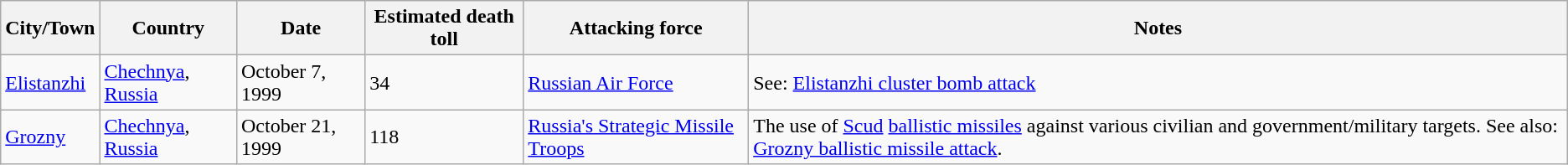<table class="wikitable">
<tr>
<th>City/Town</th>
<th>Country</th>
<th>Date</th>
<th>Estimated death toll</th>
<th>Attacking force</th>
<th>Notes</th>
</tr>
<tr>
<td><a href='#'>Elistanzhi</a></td>
<td><a href='#'>Chechnya</a>, <a href='#'>Russia</a></td>
<td>October 7, 1999</td>
<td>34</td>
<td><a href='#'>Russian Air Force</a></td>
<td>See: <a href='#'>Elistanzhi cluster bomb attack</a></td>
</tr>
<tr>
<td><a href='#'>Grozny</a></td>
<td><a href='#'>Chechnya</a>, <a href='#'>Russia</a></td>
<td>October 21, 1999</td>
<td>118</td>
<td><a href='#'>Russia's Strategic Missile Troops</a></td>
<td>The use of <a href='#'>Scud</a> <a href='#'>ballistic missiles</a> against various civilian and government/military targets. See also: <a href='#'>Grozny ballistic missile attack</a>.</td>
</tr>
</table>
